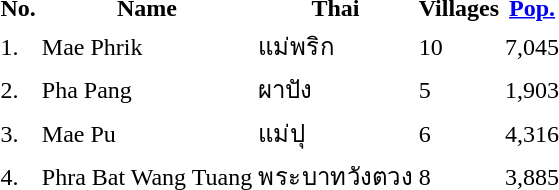<table>
<tr>
<th>No.</th>
<th>Name</th>
<th>Thai</th>
<th>Villages</th>
<th><a href='#'>Pop.</a></th>
</tr>
<tr>
<td>1.</td>
<td>Mae Phrik</td>
<td>แม่พริก</td>
<td>10</td>
<td>7,045</td>
</tr>
<tr>
<td>2.</td>
<td>Pha Pang</td>
<td>ผาปัง</td>
<td>5</td>
<td>1,903</td>
</tr>
<tr>
<td>3.</td>
<td>Mae Pu</td>
<td>แม่ปุ</td>
<td>6</td>
<td>4,316</td>
</tr>
<tr>
<td>4.</td>
<td>Phra Bat Wang Tuang</td>
<td>พระบาทวังตวง</td>
<td>8</td>
<td>3,885</td>
</tr>
</table>
